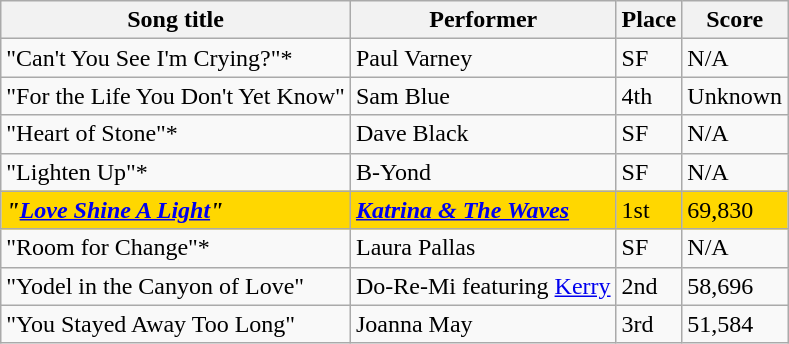<table class="sortable wikitable">
<tr>
<th>Song title</th>
<th>Performer</th>
<th>Place</th>
<th>Score</th>
</tr>
<tr>
<td>"Can't You See I'm Crying?"*</td>
<td>Paul Varney</td>
<td>SF</td>
<td>N/A</td>
</tr>
<tr>
<td>"For the Life You Don't Yet Know"</td>
<td>Sam Blue</td>
<td>4th</td>
<td>Unknown</td>
</tr>
<tr>
<td>"Heart of Stone"*</td>
<td>Dave Black</td>
<td>SF</td>
<td>N/A</td>
</tr>
<tr>
<td>"Lighten Up"*</td>
<td>B-Yond</td>
<td>SF</td>
<td>N/A</td>
</tr>
<tr style="background:gold;">
<td><strong><em>"<a href='#'>Love Shine A Light</a>"</em></strong></td>
<td><strong><em><a href='#'>Katrina & The Waves</a></em></strong></td>
<td>1st</td>
<td>69,830</td>
</tr>
<tr>
<td>"Room for Change"*</td>
<td>Laura Pallas</td>
<td>SF</td>
<td>N/A</td>
</tr>
<tr>
<td>"Yodel in the Canyon of Love"</td>
<td>Do-Re-Mi featuring <a href='#'>Kerry</a></td>
<td>2nd</td>
<td>58,696</td>
</tr>
<tr>
<td>"You Stayed Away Too Long"</td>
<td>Joanna May</td>
<td>3rd</td>
<td>51,584</td>
</tr>
</table>
